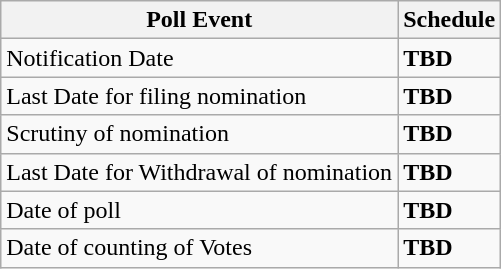<table class="wikitable">
<tr>
<th>Poll Event</th>
<th>Schedule</th>
</tr>
<tr>
<td>Notification Date</td>
<td><strong>TBD</strong></td>
</tr>
<tr>
<td>Last Date for filing nomination</td>
<td><strong>TBD</strong></td>
</tr>
<tr>
<td>Scrutiny of nomination</td>
<td><strong>TBD</strong></td>
</tr>
<tr>
<td>Last Date for Withdrawal of nomination</td>
<td><strong>TBD</strong></td>
</tr>
<tr>
<td>Date of poll</td>
<td><strong>TBD</strong></td>
</tr>
<tr>
<td>Date of counting of Votes</td>
<td><strong>TBD</strong></td>
</tr>
</table>
